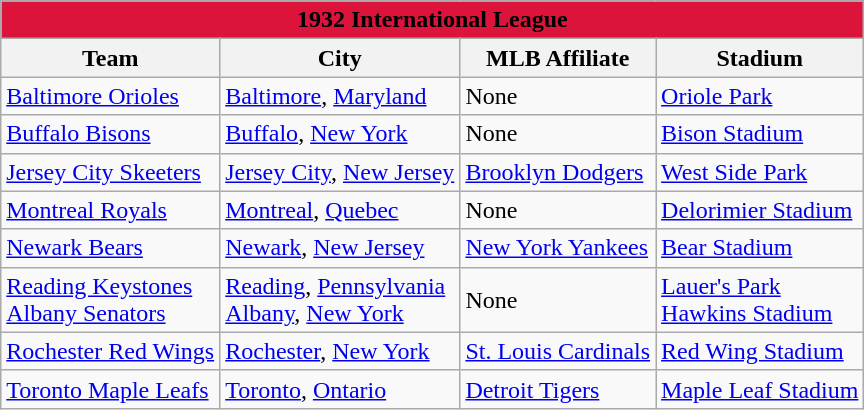<table class="wikitable" style="width:auto">
<tr>
<td bgcolor="#DC143C" align="center" colspan="7"><strong><span>1932 International League</span></strong></td>
</tr>
<tr>
<th>Team</th>
<th>City</th>
<th>MLB Affiliate</th>
<th>Stadium</th>
</tr>
<tr>
<td><a href='#'>Baltimore Orioles</a></td>
<td><a href='#'>Baltimore</a>, <a href='#'>Maryland</a></td>
<td>None</td>
<td><a href='#'>Oriole Park</a></td>
</tr>
<tr>
<td><a href='#'>Buffalo Bisons</a></td>
<td><a href='#'>Buffalo</a>, <a href='#'>New York</a></td>
<td>None</td>
<td><a href='#'>Bison Stadium</a></td>
</tr>
<tr>
<td><a href='#'>Jersey City Skeeters</a></td>
<td><a href='#'>Jersey City</a>, <a href='#'>New Jersey</a></td>
<td><a href='#'>Brooklyn Dodgers</a></td>
<td><a href='#'>West Side Park</a></td>
</tr>
<tr>
<td><a href='#'>Montreal Royals</a></td>
<td><a href='#'>Montreal</a>, <a href='#'>Quebec</a></td>
<td>None</td>
<td><a href='#'>Delorimier Stadium</a></td>
</tr>
<tr>
<td><a href='#'>Newark Bears</a></td>
<td><a href='#'>Newark</a>, <a href='#'>New Jersey</a></td>
<td><a href='#'>New York Yankees</a></td>
<td><a href='#'>Bear Stadium</a></td>
</tr>
<tr>
<td><a href='#'>Reading Keystones</a> <br> <a href='#'>Albany Senators</a></td>
<td><a href='#'>Reading</a>, <a href='#'>Pennsylvania</a> <br> <a href='#'>Albany</a>, <a href='#'>New York</a></td>
<td>None</td>
<td><a href='#'>Lauer's Park</a> <br> <a href='#'>Hawkins Stadium</a></td>
</tr>
<tr>
<td><a href='#'>Rochester Red Wings</a></td>
<td><a href='#'>Rochester</a>, <a href='#'>New York</a></td>
<td><a href='#'>St. Louis Cardinals</a></td>
<td><a href='#'>Red Wing Stadium</a></td>
</tr>
<tr>
<td><a href='#'>Toronto Maple Leafs</a></td>
<td><a href='#'>Toronto</a>, <a href='#'>Ontario</a></td>
<td><a href='#'>Detroit Tigers</a></td>
<td><a href='#'>Maple Leaf Stadium</a></td>
</tr>
</table>
